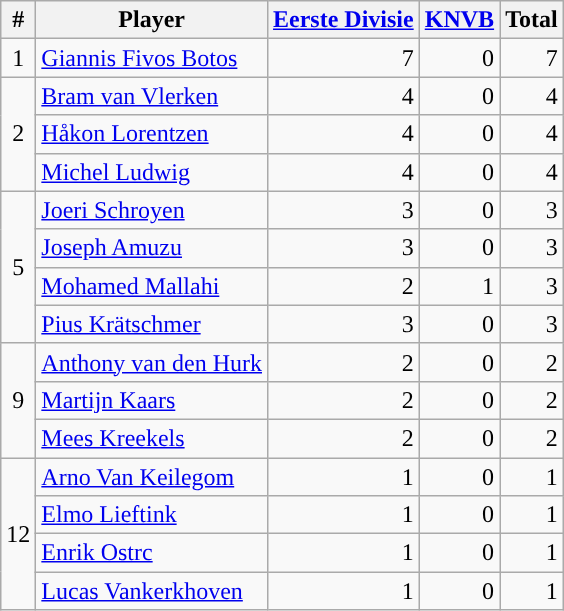<table class="wikitable" style="text-align:right;">
<tr>
<th>#</th>
<th>Player</th>
<th><a href='#'>Eerste Divisie</a></th>
<th><a href='#'>KNVB</a></th>
<th>Total</th>
</tr>
<tr>
<td align=center>1</td>
<td align=left> <a href='#'>Giannis Fivos Botos</a></td>
<td>7</td>
<td>0</td>
<td>7</td>
</tr>
<tr>
<td rowspan=3 align=center>2</td>
<td align=left> <a href='#'>Bram van Vlerken</a></td>
<td>4</td>
<td>0</td>
<td>4</td>
</tr>
<tr>
<td align=left> <a href='#'>Håkon Lorentzen</a></td>
<td>4</td>
<td>0</td>
<td>4</td>
</tr>
<tr>
<td align=left> <a href='#'>Michel Ludwig</a></td>
<td>4</td>
<td>0</td>
<td>4</td>
</tr>
<tr>
<td align=center rowspan=4>5</td>
<td align=left> <a href='#'>Joeri Schroyen</a></td>
<td>3</td>
<td>0</td>
<td>3</td>
</tr>
<tr>
<td align=left> <a href='#'>Joseph Amuzu</a></td>
<td>3</td>
<td>0</td>
<td>3</td>
</tr>
<tr>
<td align=left> <a href='#'>Mohamed Mallahi</a></td>
<td>2</td>
<td>1</td>
<td>3</td>
</tr>
<tr>
<td align=left> <a href='#'>Pius Krätschmer</a></td>
<td>3</td>
<td>0</td>
<td>3</td>
</tr>
<tr>
<td align=center rowspan=3>9</td>
<td align=left> <a href='#'>Anthony van den Hurk</a></td>
<td>2</td>
<td>0</td>
<td>2</td>
</tr>
<tr>
<td align=left> <a href='#'>Martijn Kaars</a></td>
<td>2</td>
<td>0</td>
<td>2</td>
</tr>
<tr>
<td align=left> <a href='#'>Mees Kreekels</a></td>
<td>2</td>
<td>0</td>
<td>2</td>
</tr>
<tr>
<td align=center rowspan=4>12</td>
<td align=left> <a href='#'>Arno Van Keilegom</a></td>
<td>1</td>
<td>0</td>
<td>1</td>
</tr>
<tr>
<td align=left> <a href='#'>Elmo Lieftink</a></td>
<td>1</td>
<td>0</td>
<td>1</td>
</tr>
<tr>
<td align=left> <a href='#'>Enrik Ostrc</a></td>
<td>1</td>
<td>0</td>
<td>1</td>
</tr>
<tr>
<td align=left> <a href='#'>Lucas Vankerkhoven</a></td>
<td>1</td>
<td>0</td>
<td>1</td>
</tr>
</table>
